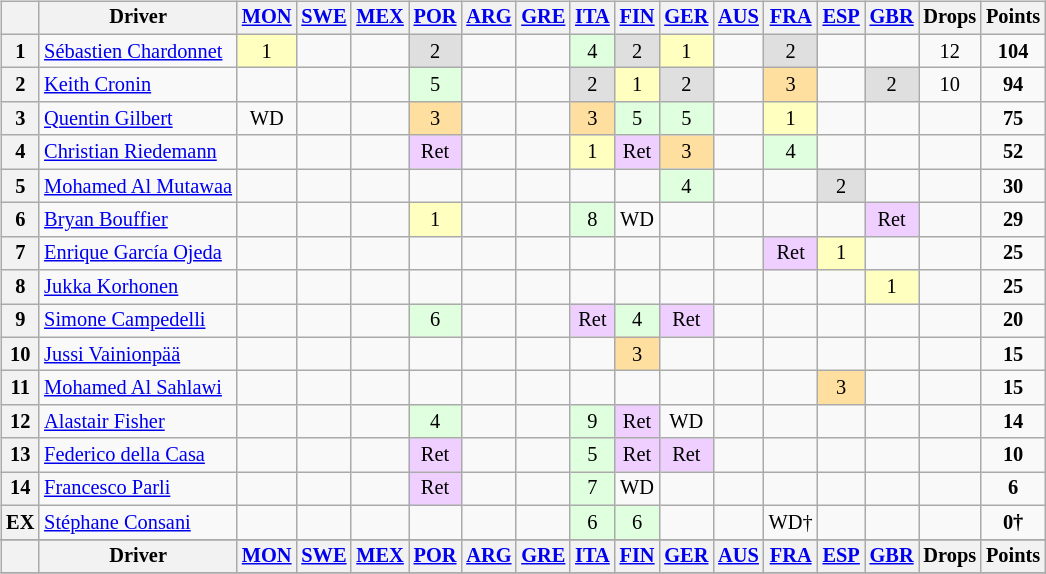<table>
<tr>
<td><br><table class="wikitable" style="font-size: 85%; text-align: center;">
<tr valign="top">
<th valign="middle"></th>
<th valign="middle">Driver</th>
<th><a href='#'>MON</a><br></th>
<th><a href='#'>SWE</a><br></th>
<th><a href='#'>MEX</a><br></th>
<th><a href='#'>POR</a><br></th>
<th><a href='#'>ARG</a><br></th>
<th><a href='#'>GRE</a><br></th>
<th><a href='#'>ITA</a><br></th>
<th><a href='#'>FIN</a><br></th>
<th><a href='#'>GER</a><br></th>
<th><a href='#'>AUS</a><br></th>
<th><a href='#'>FRA</a><br></th>
<th><a href='#'>ESP</a><br></th>
<th><a href='#'>GBR</a><br></th>
<th valign="middle">Drops</th>
<th valign="middle">Points</th>
</tr>
<tr>
<th>1</th>
<td align="left"> <a href='#'>Sébastien Chardonnet</a></td>
<td style="background:#ffffbf;">1</td>
<td></td>
<td></td>
<td style="background:#dfdfdf;">2</td>
<td></td>
<td></td>
<td style="background:#dfffdf;">4</td>
<td style="background:#dfdfdf;">2</td>
<td style="background:#ffffbf;">1</td>
<td></td>
<td style="background:#dfdfdf;">2</td>
<td></td>
<td></td>
<td>12</td>
<td><strong>104</strong></td>
</tr>
<tr>
<th>2</th>
<td align="left"> <a href='#'>Keith Cronin</a></td>
<td></td>
<td></td>
<td></td>
<td style="background:#dfffdf;">5</td>
<td></td>
<td></td>
<td style="background:#dfdfdf;">2</td>
<td style="background:#ffffbf;">1</td>
<td style="background:#dfdfdf;">2</td>
<td></td>
<td style="background:#ffdf9f;">3</td>
<td></td>
<td style="background:#dfdfdf;">2</td>
<td>10</td>
<td><strong>94</strong></td>
</tr>
<tr>
<th>3</th>
<td align="left"> <a href='#'>Quentin Gilbert</a></td>
<td>WD</td>
<td></td>
<td></td>
<td style="background:#ffdf9f;">3</td>
<td></td>
<td></td>
<td style="background:#ffdf9f;">3</td>
<td style="background:#dfffdf;">5</td>
<td style="background:#dfffdf;">5</td>
<td></td>
<td style="background:#ffffbf;">1</td>
<td></td>
<td></td>
<td></td>
<td><strong>75</strong></td>
</tr>
<tr>
<th>4</th>
<td align="left"> <a href='#'>Christian Riedemann</a></td>
<td></td>
<td></td>
<td></td>
<td style="background:#efcfff;">Ret</td>
<td></td>
<td></td>
<td style="background:#ffffbf;">1</td>
<td style="background:#efcfff;">Ret</td>
<td style="background:#ffdf9f;">3</td>
<td></td>
<td style="background:#dfffdf;">4</td>
<td></td>
<td></td>
<td></td>
<td><strong>52</strong></td>
</tr>
<tr>
<th>5</th>
<td align="left"> <a href='#'>Mohamed Al Mutawaa</a></td>
<td></td>
<td></td>
<td></td>
<td></td>
<td></td>
<td></td>
<td></td>
<td></td>
<td style="background:#dfffdf;">4</td>
<td></td>
<td></td>
<td style="background:#dfdfdf;">2</td>
<td></td>
<td></td>
<td><strong>30</strong></td>
</tr>
<tr>
<th>6</th>
<td align="left"> <a href='#'>Bryan Bouffier</a></td>
<td></td>
<td></td>
<td></td>
<td style="background:#ffffbf;">1</td>
<td></td>
<td></td>
<td style="background:#dfffdf;">8</td>
<td>WD</td>
<td></td>
<td></td>
<td></td>
<td></td>
<td style="background:#efcfff;">Ret</td>
<td></td>
<td><strong>29</strong></td>
</tr>
<tr>
<th>7</th>
<td align="left"> <a href='#'>Enrique García Ojeda</a></td>
<td></td>
<td></td>
<td></td>
<td></td>
<td></td>
<td></td>
<td></td>
<td></td>
<td></td>
<td></td>
<td style="background:#efcfff;">Ret</td>
<td style="background:#ffffbf;">1</td>
<td></td>
<td></td>
<td><strong>25</strong></td>
</tr>
<tr>
<th>8</th>
<td align="left"> <a href='#'>Jukka Korhonen</a></td>
<td></td>
<td></td>
<td></td>
<td></td>
<td></td>
<td></td>
<td></td>
<td></td>
<td></td>
<td></td>
<td></td>
<td></td>
<td style="background:#ffffbf;">1</td>
<td></td>
<td><strong>25</strong></td>
</tr>
<tr>
<th>9</th>
<td align="left"> <a href='#'>Simone Campedelli</a></td>
<td></td>
<td></td>
<td></td>
<td style="background:#dfffdf;">6</td>
<td></td>
<td></td>
<td style="background:#efcfff;">Ret</td>
<td style="background:#dfffdf;">4</td>
<td style="background:#efcfff;">Ret</td>
<td></td>
<td></td>
<td></td>
<td></td>
<td></td>
<td><strong>20</strong></td>
</tr>
<tr>
<th>10</th>
<td align="left"> <a href='#'>Jussi Vainionpää</a></td>
<td></td>
<td></td>
<td></td>
<td></td>
<td></td>
<td></td>
<td></td>
<td style="background:#ffdf9f;">3</td>
<td></td>
<td></td>
<td></td>
<td></td>
<td></td>
<td></td>
<td><strong>15</strong></td>
</tr>
<tr>
<th>11</th>
<td align="left"> <a href='#'>Mohamed Al Sahlawi</a></td>
<td></td>
<td></td>
<td></td>
<td></td>
<td></td>
<td></td>
<td></td>
<td></td>
<td></td>
<td></td>
<td></td>
<td style="background:#ffdf9f;">3</td>
<td></td>
<td></td>
<td><strong>15</strong></td>
</tr>
<tr>
<th>12</th>
<td align="left"> <a href='#'>Alastair Fisher</a></td>
<td></td>
<td></td>
<td></td>
<td style="background:#dfffdf;">4</td>
<td></td>
<td></td>
<td style="background:#dfffdf;">9</td>
<td style="background:#efcfff;">Ret</td>
<td>WD</td>
<td></td>
<td></td>
<td></td>
<td></td>
<td></td>
<td><strong>14</strong></td>
</tr>
<tr>
<th>13</th>
<td align="left"> <a href='#'>Federico della Casa</a></td>
<td></td>
<td></td>
<td></td>
<td style="background:#efcfff;">Ret</td>
<td></td>
<td></td>
<td style="background:#dfffdf;">5</td>
<td style="background:#efcfff;">Ret</td>
<td style="background:#efcfff;">Ret</td>
<td></td>
<td></td>
<td></td>
<td></td>
<td></td>
<td><strong>10</strong></td>
</tr>
<tr>
<th>14</th>
<td align="left"> <a href='#'>Francesco Parli</a></td>
<td></td>
<td></td>
<td></td>
<td style="background:#efcfff;">Ret</td>
<td></td>
<td></td>
<td style="background:#dfffdf;">7</td>
<td>WD</td>
<td></td>
<td></td>
<td></td>
<td></td>
<td></td>
<td></td>
<td><strong>6</strong></td>
</tr>
<tr>
<th>EX</th>
<td align="left"> <a href='#'>Stéphane Consani</a></td>
<td></td>
<td></td>
<td></td>
<td></td>
<td></td>
<td></td>
<td style="background:#dfffdf;">6</td>
<td style="background:#dfffdf;">6</td>
<td></td>
<td></td>
<td>WD†</td>
<td></td>
<td></td>
<td></td>
<td><strong>0†</strong></td>
</tr>
<tr>
</tr>
<tr valign="top">
<th valign="middle"></th>
<th valign="middle">Driver</th>
<th><a href='#'>MON</a><br></th>
<th><a href='#'>SWE</a><br></th>
<th><a href='#'>MEX</a><br></th>
<th><a href='#'>POR</a><br></th>
<th><a href='#'>ARG</a><br></th>
<th><a href='#'>GRE</a><br></th>
<th><a href='#'>ITA</a><br></th>
<th><a href='#'>FIN</a><br></th>
<th><a href='#'>GER</a><br></th>
<th><a href='#'>AUS</a><br></th>
<th><a href='#'>FRA</a><br></th>
<th><a href='#'>ESP</a><br></th>
<th><a href='#'>GBR</a><br></th>
<th valign="middle">Drops</th>
<th valign="middle">Points</th>
</tr>
<tr>
</tr>
</table>
</td>
<td valign="top"><br></td>
</tr>
</table>
